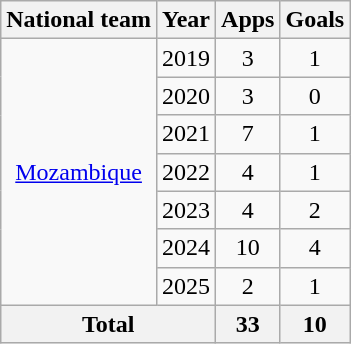<table class=wikitable style=text-align:center>
<tr>
<th>National team</th>
<th>Year</th>
<th>Apps</th>
<th>Goals</th>
</tr>
<tr>
<td rowspan="7"><a href='#'>Mozambique</a></td>
<td>2019</td>
<td>3</td>
<td>1</td>
</tr>
<tr>
<td>2020</td>
<td>3</td>
<td>0</td>
</tr>
<tr>
<td>2021</td>
<td>7</td>
<td>1</td>
</tr>
<tr>
<td>2022</td>
<td>4</td>
<td>1</td>
</tr>
<tr>
<td>2023</td>
<td>4</td>
<td>2</td>
</tr>
<tr>
<td>2024</td>
<td>10</td>
<td>4</td>
</tr>
<tr>
<td>2025</td>
<td>2</td>
<td>1</td>
</tr>
<tr>
<th colspan=2>Total</th>
<th>33</th>
<th>10</th>
</tr>
</table>
